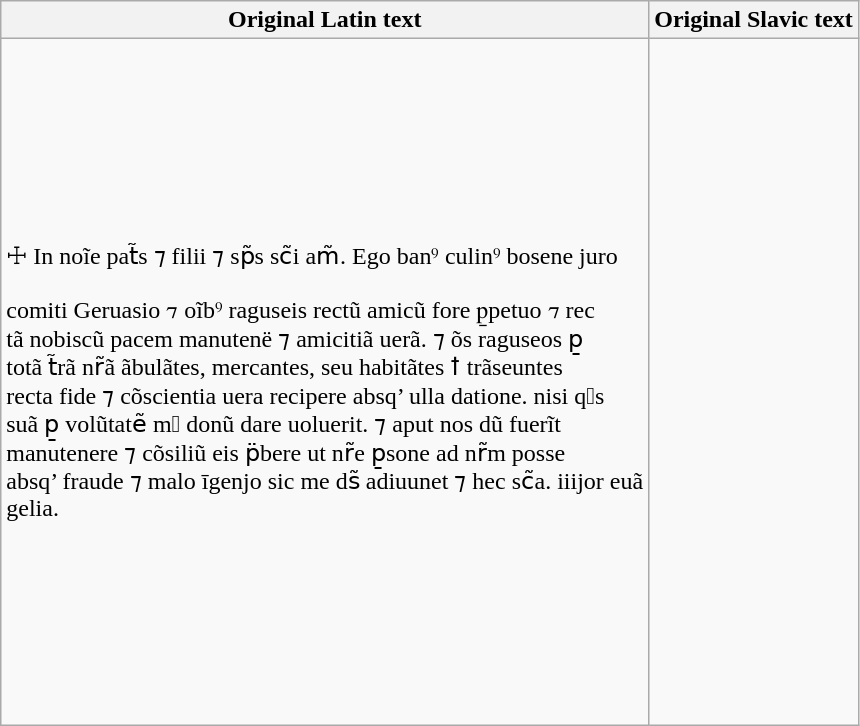<table class="wikitable">
<tr>
<th scope="col">Original Latin text</th>
<th scope="col">Original Slavic text</th>
</tr>
<tr>
<td>☩ In noĩe pat̃s ⁊ filii ⁊ sp̃s sc̃i am̃. Ego banꝰ culinꝰ bosene juro<br><br>comiti Geruasio ⁊ oĩbꝰ raguseis rectũ amicũ fore p̱petuo ⁊ rec<br>
tã nobiscũ pacem manutenë ⁊ amicitiã uerã. ⁊ õs raguseos p̱<br>
totã t̃rã nr̃ã ãbulãtes, mercantes, seu habitãtes ꝉ trãseuntes<br>
recta fide ⁊ cõscientia uera recipere absq’ ulla datione. nisi qͥs<br>
suã p̱ volũtatẽ mͥ donũ dare uoluerit. ⁊ aput nos dũ fuerĩt<br>
manutenere ⁊ cõsiliũ eis p̈bere ut nr̃e p̱sone ad nr̃m posse<br>
absq’ fraude ⁊ malo īgenjo sic me ds̃ adiuunet ⁊ hec sc̃a. iiijor euã<br>
gelia.</td>
<td><br><br><br>
<br>
<br>
<br>
<br>
<br>
<br>
<br>
<br>
<br>
<br>
<br>
<br>
<br>
<br>
<br>
<br>
<br>
<br>
<br>
<br>
<br>
<br>
</td>
</tr>
</table>
